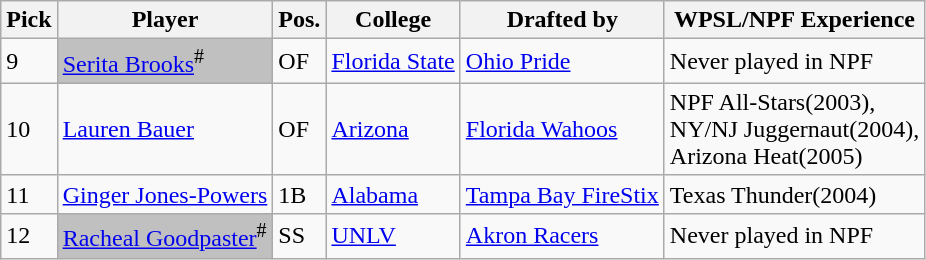<table class="wikitable">
<tr>
<th>Pick</th>
<th>Player</th>
<th>Pos.</th>
<th>College</th>
<th>Drafted by</th>
<th>WPSL/NPF Experience</th>
</tr>
<tr>
<td>9</td>
<td style="background:#C0C0C0;"><a href='#'>Serita Brooks</a><sup>#</sup></td>
<td>OF</td>
<td><a href='#'>Florida State</a></td>
<td><a href='#'>Ohio Pride</a></td>
<td>Never played in NPF</td>
</tr>
<tr>
<td>10</td>
<td><a href='#'>Lauren Bauer</a></td>
<td>OF</td>
<td><a href='#'>Arizona</a></td>
<td><a href='#'>Florida Wahoos</a></td>
<td>NPF All-Stars(2003),<br> NY/NJ Juggernaut(2004),<br> Arizona Heat(2005)</td>
</tr>
<tr>
<td>11</td>
<td><a href='#'>Ginger Jones-Powers</a></td>
<td>1B</td>
<td><a href='#'>Alabama</a></td>
<td><a href='#'>Tampa Bay FireStix</a></td>
<td>Texas Thunder(2004)</td>
</tr>
<tr>
<td>12</td>
<td style="background:#C0C0C0;"><a href='#'>Racheal Goodpaster</a><sup>#</sup></td>
<td>SS</td>
<td><a href='#'>UNLV</a></td>
<td><a href='#'>Akron Racers</a></td>
<td>Never played in NPF</td>
</tr>
</table>
